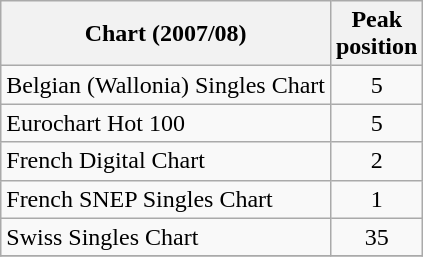<table class="wikitable sortable">
<tr>
<th>Chart (2007/08)</th>
<th>Peak<br>position</th>
</tr>
<tr>
<td>Belgian (Wallonia) Singles Chart</td>
<td align="center">5</td>
</tr>
<tr>
<td>Eurochart Hot 100</td>
<td align="center">5</td>
</tr>
<tr>
<td>French Digital Chart</td>
<td align="center">2</td>
</tr>
<tr>
<td>French SNEP Singles Chart</td>
<td align="center">1</td>
</tr>
<tr>
<td>Swiss Singles Chart</td>
<td align="center">35</td>
</tr>
<tr>
</tr>
</table>
